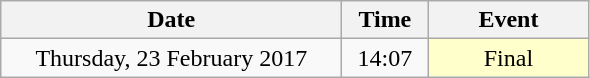<table class = "wikitable" style="text-align:center;">
<tr>
<th width=220>Date</th>
<th width=50>Time</th>
<th width=100>Event</th>
</tr>
<tr>
<td>Thursday, 23 February 2017</td>
<td>14:07</td>
<td bgcolor=ffffcc>Final</td>
</tr>
</table>
